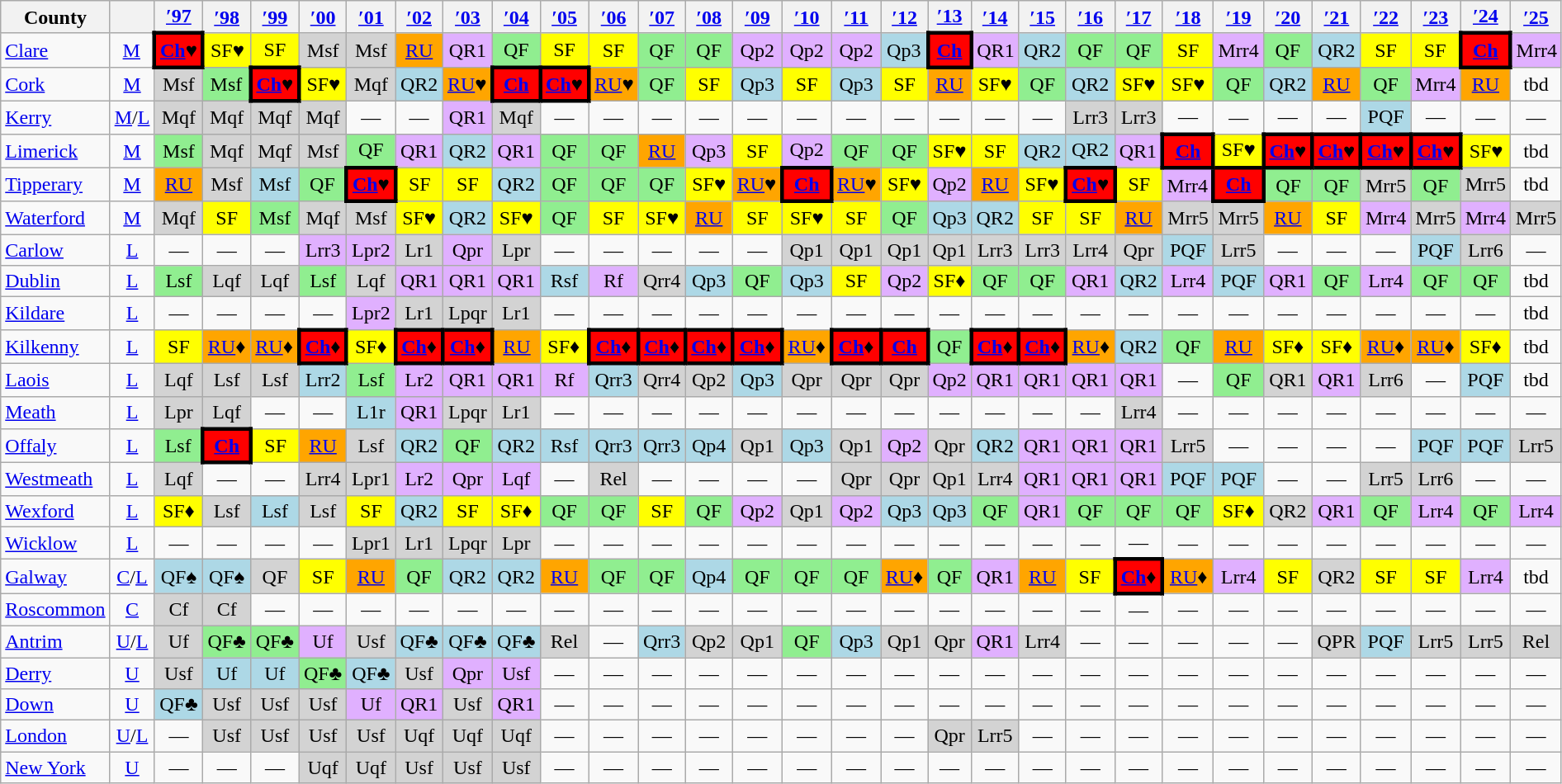<table class="wikitable sortable" style="text-align:center; font-size:100%;">
<tr>
<th>County</th>
<th></th>
<th><a href='#'>′97</a></th>
<th><a href='#'>′98</a></th>
<th><a href='#'>′99</a></th>
<th><a href='#'>′00</a></th>
<th><a href='#'>′01</a></th>
<th><a href='#'>′02</a></th>
<th><a href='#'>′03</a></th>
<th><a href='#'>′04</a></th>
<th><a href='#'>′05</a></th>
<th><a href='#'>′06</a></th>
<th><a href='#'>′07</a></th>
<th><a href='#'>′08</a></th>
<th><a href='#'>′09</a></th>
<th><a href='#'>′10</a></th>
<th><a href='#'>′11</a></th>
<th><a href='#'>′12</a></th>
<th><a href='#'>′13</a></th>
<th><a href='#'>′14</a></th>
<th><a href='#'>′15</a></th>
<th><a href='#'>′16</a></th>
<th><a href='#'>′17</a></th>
<th><a href='#'>′18</a></th>
<th><a href='#'>′19</a></th>
<th><a href='#'>′20</a></th>
<th><a href='#'>′21</a></th>
<th><a href='#'>′22</a></th>
<th><a href='#'>′23</a></th>
<th><a href='#'>′24</a></th>
<th><a href='#'>′25</a></th>
</tr>
<tr>
<td align=left data-sort-value="cl"> <a href='#'>Clare</a></td>
<td><a href='#'>M</a></td>
<td bgcolor=red data-sort-value="1" style="border:3px solid black"><strong><a href='#'>Ch</a></strong>♥</td>
<td bgcolor=yellow data-sort-value="3">SF♥</td>
<td bgcolor=yellow data-sort-value="3">SF</td>
<td bgcolor=#D3D3D3 data-sort-value="13">Msf</td>
<td bgcolor=#D3D3D3 data-sort-value="13">Msf</td>
<td bgcolor=orange data-sort-value="2"><a href='#'>RU</a></td>
<td bgcolor=#E0B0FF data-sort-value="9">QR1</td>
<td bgcolor=#90EE90 data-sort-value="5">QF</td>
<td bgcolor=yellow data-sort-value="4">SF</td>
<td bgcolor=yellow data-sort-value="3">SF</td>
<td bgcolor=#90EE90 data-sort-value="5">QF</td>
<td bgcolor=#90EE90 data-sort-value="5">QF</td>
<td bgcolor=#E0B0FF data-sort-value="9">Qp2</td>
<td bgcolor=#E0B0FF data-sort-value="9">Qp2</td>
<td bgcolor=#E0B0FF data-sort-value="9">Qp2</td>
<td bgcolor=#ADD8E6 data-sort-value="7">Qp3</td>
<td bgcolor=red data-sort-value="1" style="border:3px solid black"><strong><a href='#'>Ch</a></strong></td>
<td bgcolor=#E0B0FF data-sort-value="9">QR1</td>
<td bgcolor=#ADD8E6 data-sort-value="7">QR2</td>
<td bgcolor=#90EE90 data-sort-value="5">QF</td>
<td bgcolor=#90EE90 data-sort-value="5">QF</td>
<td bgcolor=yellow data-sort-value="4">SF</td>
<td bgcolor=#E0B0FF data-sort-value="9">Mrr4</td>
<td bgcolor=#90EE90 data-sort-value="5">QF</td>
<td bgcolor=#ADD8E6 data-sort-value="7">QR2</td>
<td bgcolor=yellow data-sort-value="4">SF</td>
<td bgcolor=yellow data-sort-value="4">SF</td>
<td bgcolor=red data-sort-value="1" style="border:3px solid black"><strong><a href='#'>Ch</a></strong></td>
<td bgcolor=#E0B0FF data-sort-value="9">Mrr4</td>
</tr>
<tr>
<td align=left data-sort-value="co"> <a href='#'>Cork</a></td>
<td><a href='#'>M</a></td>
<td bgcolor=#D3D3D3 data-sort-value="13">Msf</td>
<td bgcolor=#90EE90 data-sort-value="7">Msf</td>
<td bgcolor=red data-sort-value="1" style="border:3px solid black"><strong><a href='#'>Ch</a></strong>♥</td>
<td bgcolor=yellow data-sort-value="4">SF♥</td>
<td bgcolor=#D3D3D3 data-sort-value="13">Mqf</td>
<td bgcolor=#ADD8E6 data-sort-value="7">QR2</td>
<td bgcolor=orange data-sort-value="2"><a href='#'>RU</a>♥</td>
<td bgcolor=red data-sort-value="1" style="border:3px solid black"><strong><a href='#'>Ch</a></strong></td>
<td bgcolor=red data-sort-value="1" style="border:3px solid black"><strong><a href='#'>Ch</a></strong>♥</td>
<td bgcolor=orange data-sort-value="2"><a href='#'>RU</a>♥</td>
<td bgcolor=#90EE90 data-sort-value="5">QF</td>
<td bgcolor=yellow data-sort-value="4">SF</td>
<td bgcolor=#ADD8E6 data-sort-value="7">Qp3</td>
<td bgcolor=yellow data-sort-value="4">SF</td>
<td bgcolor=#ADD8E6 data-sort-value="7">Qp3</td>
<td bgcolor=yellow data-sort-value="4">SF</td>
<td bgcolor=orange data-sort-value="2"><a href='#'>RU</a></td>
<td bgcolor=yellow data-sort-value="3">SF♥</td>
<td bgcolor=#90EE90 data-sort-value="5">QF</td>
<td bgcolor=#ADD8E6 data-sort-value="7">QR2</td>
<td bgcolor=yellow data-sort-value="3">SF♥</td>
<td bgcolor=yellow data-sort-value="3">SF♥</td>
<td bgcolor=#90EE90 data-sort-value="5">QF</td>
<td bgcolor=#ADD8E6 data-sort-value="7">QR2</td>
<td bgcolor=orange data-sort-value="2"><a href='#'>RU</a></td>
<td bgcolor=#90EE90 data-sort-value="5">QF</td>
<td bgcolor=#E0B0FF data-sort-value="9">Mrr4</td>
<td bgcolor=orange data-sort-value="2"><a href='#'>RU</a></td>
<td data-sort-value="1">tbd</td>
</tr>
<tr>
<td align=left data-sort-value="ke"> <a href='#'>Kerry</a></td>
<td><a href='#'>M</a>/<a href='#'>L</a></td>
<td bgcolor=#D3D3D3 data-sort-value="13">Mqf</td>
<td bgcolor=#D3D3D3 data-sort-value="13">Mqf</td>
<td bgcolor=#D3D3D3 data-sort-value="13">Mqf</td>
<td bgcolor=#D3D3D3 data-sort-value="13">Mqf</td>
<td data-sort-value="99">—</td>
<td data-sort-value="99">—</td>
<td bgcolor=#E0B0FF data-sort-value="9">QR1</td>
<td bgcolor=#D3D3D3 data-sort-value="13">Mqf</td>
<td data-sort-value="99">—</td>
<td data-sort-value="99">—</td>
<td data-sort-value="99">—</td>
<td data-sort-value="99">—</td>
<td data-sort-value="99">—</td>
<td data-sort-value="99">—</td>
<td data-sort-value="99">—</td>
<td data-sort-value="99">—</td>
<td data-sort-value="99">—</td>
<td data-sort-value="99">—</td>
<td data-sort-value="99">—</td>
<td bgcolor=#D3D3D3 data-sort-value="13">Lrr3</td>
<td bgcolor=#D3D3D3 data-sort-value="14">Lrr3</td>
<td data-sort-value="99">—</td>
<td data-sort-value="99">—</td>
<td data-sort-value="99">—</td>
<td data-sort-value="99">—</td>
<td bgcolor=#ADD8E6 data-sort-value="7">PQF</td>
<td data-sort-value="99">—</td>
<td data-sort-value="99">—</td>
<td data-sort-value="99">—</td>
</tr>
<tr>
<td align=left data-sort-value="li"> <a href='#'>Limerick</a></td>
<td><a href='#'>M</a></td>
<td bgcolor=#90EE90 data-sort-value="7">Msf</td>
<td bgcolor=#D3D3D3 data-sort-value="13">Mqf</td>
<td bgcolor=#D3D3D3 data-sort-value="13">Mqf</td>
<td bgcolor=#D3D3D3 data-sort-value="13">Msf</td>
<td bgcolor=#90EE90 data-sort-value="5">QF</td>
<td bgcolor=#E0B0FF data-sort-value="9">QR1</td>
<td bgcolor=#ADD8E6 data-sort-value="7">QR2</td>
<td bgcolor=#E0B0FF data-sort-value="9">QR1</td>
<td bgcolor=#90EE90 data-sort-value="5">QF</td>
<td bgcolor=#90EE90 data-sort-value="5">QF</td>
<td bgcolor=orange data-sort-value="2"><a href='#'>RU</a></td>
<td bgcolor=#E0B0FF data-sort-value="9">Qp3</td>
<td bgcolor=yellow data-sort-value="3">SF</td>
<td bgcolor=#E0B0FF data-sort-value="9">Qp2</td>
<td bgcolor=#90EE90 data-sort-value="5">QF</td>
<td bgcolor=#90EE90 data-sort-value="5">QF</td>
<td bgcolor=yellow data-sort-value="3">SF♥</td>
<td bgcolor=yellow data-sort-value="4">SF</td>
<td bgcolor=#ADD8E6 data-sort-value="7">QR2</td>
<td bgcolor=#ADD8E6 data-sort-value="7">QR2</td>
<td bgcolor=#E0B0FF data-sort-value="9">QR1</td>
<td bgcolor=red data-sort-value="1" style="border:3px solid black"><strong><a href='#'>Ch</a></strong></td>
<td bgcolor=yellow data-sort-value="3">SF♥</td>
<td bgcolor=red data-sort-value="1" style="border:3px solid black"><strong><a href='#'>Ch</a></strong>♥</td>
<td bgcolor=red data-sort-value="1" style="border:3px solid black"><strong><a href='#'>Ch</a></strong>♥</td>
<td bgcolor=red data-sort-value="1" style="border:3px solid black"><strong><a href='#'>Ch</a></strong>♥</td>
<td bgcolor=red data-sort-value="1" style="border:3px solid black"><strong><a href='#'>Ch</a></strong>♥</td>
<td bgcolor=yellow data-sort-value="3">SF♥</td>
<td data-sort-value="1">tbd</td>
</tr>
<tr>
<td align=left data-sort-value="ti"> <a href='#'>Tipperary</a></td>
<td><a href='#'>M</a></td>
<td bgcolor=orange data-sort-value="2"><a href='#'>RU</a></td>
<td bgcolor=#D3D3D3 data-sort-value="13">Msf</td>
<td bgcolor=#ADD8E6 data-sort-value="9">Msf</td>
<td bgcolor=#90EE90 data-sort-value="5">QF</td>
<td bgcolor=red data-sort-value="1" style="border:3px solid black"><strong><a href='#'>Ch</a></strong>♥</td>
<td bgcolor=yellow data-sort-value="3">SF</td>
<td bgcolor=yellow data-sort-value="3">SF</td>
<td bgcolor=#ADD8E6 data-sort-value="7">QR2</td>
<td bgcolor=#90EE90 data-sort-value="5">QF</td>
<td bgcolor=#90EE90 data-sort-value="5">QF</td>
<td bgcolor=#90EE90 data-sort-value="5">QF</td>
<td bgcolor=yellow data-sort-value="3">SF♥</td>
<td bgcolor=orange data-sort-value="2"><a href='#'>RU</a>♥</td>
<td bgcolor=red data-sort-value="1" style="border:3px solid black"><strong><a href='#'>Ch</a></strong></td>
<td bgcolor=orange data-sort-value="2"><a href='#'>RU</a>♥</td>
<td bgcolor=yellow data-sort-value="3">SF♥</td>
<td bgcolor=#E0B0FF data-sort-value="9">Qp2</td>
<td bgcolor=orange data-sort-value="2"><a href='#'>RU</a></td>
<td bgcolor=yellow data-sort-value="3">SF♥</td>
<td bgcolor=red data-sort-value="1" style="border:3px solid black"><strong><a href='#'>Ch</a></strong>♥</td>
<td bgcolor=yellow data-sort-value="4">SF</td>
<td bgcolor=#E0B0FF data-sort-value="9">Mrr4</td>
<td bgcolor=red data-sort-value="1" style="border:3px solid black"><strong><a href='#'>Ch</a></strong></td>
<td bgcolor=#90EE90 data-sort-value="5">QF</td>
<td bgcolor=#90EE90 data-sort-value="5">QF</td>
<td bgcolor=#D3D3D3 data-sort-value="12">Mrr5</td>
<td bgcolor=#90EE90 data-sort-value="5">QF</td>
<td bgcolor=#D3D3D3 data-sort-value="11">Mrr5</td>
<td data-sort-value="1">tbd</td>
</tr>
<tr>
<td align=left data-sort-value="wa"> <a href='#'>Waterford</a></td>
<td><a href='#'>M</a></td>
<td bgcolor=#D3D3D3 data-sort-value="13">Mqf</td>
<td bgcolor=yellow data-sort-value="4">SF</td>
<td bgcolor=#90EE90 data-sort-value="7">Msf</td>
<td bgcolor=#D3D3D3 data-sort-value="13">Mqf</td>
<td bgcolor=#D3D3D3 data-sort-value="13">Msf</td>
<td bgcolor=yellow data-sort-value="3">SF♥</td>
<td bgcolor=#ADD8E6 data-sort-value="7">QR2</td>
<td bgcolor=yellow data-sort-value="3">SF♥</td>
<td bgcolor=#90EE90 data-sort-value="5">QF</td>
<td bgcolor=yellow data-sort-value="3">SF</td>
<td bgcolor=yellow data-sort-value="3">SF♥</td>
<td bgcolor=orange data-sort-value="2"><a href='#'>RU</a></td>
<td bgcolor=yellow data-sort-value="3">SF</td>
<td bgcolor=yellow data-sort-value="3">SF♥</td>
<td bgcolor=yellow data-sort-value="3">SF</td>
<td bgcolor=#90EE90 data-sort-value="5">QF</td>
<td bgcolor=#ADD8E6 data-sort-value="7">Qp3</td>
<td bgcolor=#ADD8E6 data-sort-value="7">QR2</td>
<td bgcolor=yellow data-sort-value="4">SF</td>
<td bgcolor=yellow data-sort-value="3">SF</td>
<td bgcolor=orange data-sort-value="2"><a href='#'>RU</a></td>
<td bgcolor=#D3D3D3 data-sort-value="13">Mrr5</td>
<td bgcolor=#D3D3D3 data-sort-value="13">Mrr5</td>
<td bgcolor=orange data-sort-value="2"><a href='#'>RU</a></td>
<td bgcolor=yellow data-sort-value="4">SF</td>
<td bgcolor=#E0B0FF data-sort-value="9">Mrr4</td>
<td bgcolor=#D3D3D3 data-sort-value="11">Mrr5</td>
<td bgcolor=#E0B0FF data-sort-value="9">Mrr4</td>
<td bgcolor=#D3D3D3 data-sort-value="11">Mrr5</td>
</tr>
<tr |->
<td align=left data-sort-value="car"> <a href='#'>Carlow</a></td>
<td><a href='#'>L</a></td>
<td data-sort-value="99">—</td>
<td data-sort-value="99">—</td>
<td data-sort-value="99">—</td>
<td bgcolor=#E0B0FF data-sort-value="9">Lrr3</td>
<td bgcolor=#E0B0FF data-sort-value="9">Lpr2</td>
<td bgcolor=#D3D3D3 data-sort-value="13">Lr1</td>
<td bgcolor=#E0B0FF data-sort-value="10">Qpr</td>
<td bgcolor=#D3D3D3 data-sort-value="13">Lpr</td>
<td data-sort-value="99">—</td>
<td data-sort-value="99">—</td>
<td data-sort-value="99">—</td>
<td data-sort-value="99">—</td>
<td data-sort-value="99">—</td>
<td bgcolor=#D3D3D3 data-sort-value="13">Qp1</td>
<td bgcolor=#D3D3D3 data-sort-value="13">Qp1</td>
<td bgcolor=#D3D3D3 data-sort-value="13">Qp1</td>
<td bgcolor=#D3D3D3 data-sort-value="13">Qp1</td>
<td bgcolor=#D3D3D3 data-sort-value="13">Lrr3</td>
<td bgcolor=#D3D3D3 data-sort-value="13">Lrr3</td>
<td bgcolor=#D3D3D3 data-sort-value="14">Lrr4</td>
<td bgcolor=#D3D3D3 data-sort-value="13">Qpr</td>
<td bgcolor=#ADD8E6 data-sort-value="7">PQF</td>
<td bgcolor=#D3D3D3 data-sort-value="13">Lrr5</td>
<td data-sort-value="99">—</td>
<td data-sort-value="99">—</td>
<td data-sort-value="99">—</td>
<td bgcolor=#ADD8E6 data-sort-value="7">PQF</td>
<td bgcolor=#D3D3D3 data-sort-value="13">Lrr6</td>
<td data-sort-value="99">—</td>
</tr>
<tr>
<td align=left data-sort-value="du"> <a href='#'>Dublin</a></td>
<td><a href='#'>L</a></td>
<td bgcolor=#90EE90 data-sort-value="7">Lsf</td>
<td bgcolor=#D3D3D3 data-sort-value="13">Lqf</td>
<td bgcolor=#D3D3D3 data-sort-value="13">Lqf</td>
<td bgcolor=#90EE90 data-sort-value="5">Lsf</td>
<td bgcolor=#D3D3D3 data-sort-value="13">Lqf</td>
<td bgcolor=#E0B0FF data-sort-value="9">QR1</td>
<td bgcolor=#E0B0FF data-sort-value="9">QR1</td>
<td bgcolor=#E0B0FF data-sort-value="9">QR1</td>
<td bgcolor=#ADD8E6 data-sort-value="7">Rsf</td>
<td bgcolor=#E0B0FF data-sort-value="9">Rf</td>
<td bgcolor=#D3D3D3 data-sort-value="13">Qrr4</td>
<td bgcolor=#ADD8E6 data-sort-value="7">Qp3</td>
<td bgcolor=#90EE90 data-sort-value="5">QF</td>
<td bgcolor=#ADD8E6 data-sort-value="7">Qp3</td>
<td bgcolor=yellow data-sort-value="3">SF</td>
<td bgcolor=#E0B0FF data-sort-value="9">Qp2</td>
<td bgcolor=yellow data-sort-value="3">SF♦</td>
<td bgcolor=#90EE90 data-sort-value="5">QF</td>
<td bgcolor=#90EE90 data-sort-value="5">QF</td>
<td bgcolor=#E0B0FF data-sort-value="9">QR1</td>
<td bgcolor=#ADD8E6 data-sort-value="7">QR2</td>
<td bgcolor=#E0B0FF data-sort-value="9">Lrr4</td>
<td bgcolor=#ADD8E6 data-sort-value="7">PQF</td>
<td bgcolor=#E0B0FF data-sort-value="8">QR1</td>
<td bgcolor=#90EE90 data-sort-value="5">QF</td>
<td bgcolor=#E0B0FF data-sort-value="10">Lrr4</td>
<td bgcolor=#90EE90 data-sort-value="5">QF</td>
<td bgcolor=#90EE90 data-sort-value="5">QF</td>
<td data-sort-value="1">tbd</td>
</tr>
<tr>
<td align=left data-sort-value="kild"> <a href='#'>Kildare</a></td>
<td><a href='#'>L</a></td>
<td data-sort-value="99">—</td>
<td data-sort-value="99">—</td>
<td data-sort-value="99">—</td>
<td data-sort-value="99">—</td>
<td bgcolor=#E0B0FF data-sort-value="9">Lpr2</td>
<td bgcolor=#D3D3D3 data-sort-value="13">Lr1</td>
<td bgcolor=#D3D3D3 data-sort-value="13">Lpqr</td>
<td bgcolor=#D3D3D3 data-sort-value="13">Lr1</td>
<td data-sort-value="99">—</td>
<td data-sort-value="99">—</td>
<td data-sort-value="99">—</td>
<td data-sort-value="99">—</td>
<td data-sort-value="99">—</td>
<td data-sort-value="99">—</td>
<td data-sort-value="99">—</td>
<td data-sort-value="99">—</td>
<td data-sort-value="99">—</td>
<td data-sort-value="99">—</td>
<td data-sort-value="99">—</td>
<td data-sort-value="99">—</td>
<td data-sort-value="99">—</td>
<td data-sort-value="99">—</td>
<td data-sort-value="99">—</td>
<td data-sort-value="99">—</td>
<td data-sort-value="99">—</td>
<td data-sort-value="99">—</td>
<td data-sort-value="99">—</td>
<td data-sort-value="99">—</td>
<td data-sort-value="1">tbd</td>
</tr>
<tr>
<td align=left data-sort-value="kilk"> <a href='#'>Kilkenny</a></td>
<td><a href='#'>L</a></td>
<td bgcolor=yellow data-sort-value="4">SF</td>
<td bgcolor=orange data-sort-value="2"><a href='#'>RU</a>♦</td>
<td bgcolor=orange data-sort-value="2"><a href='#'>RU</a>♦</td>
<td bgcolor=red data-sort-value="1" style="border:3px solid black"><strong><a href='#'>Ch</a></strong>♦</td>
<td bgcolor=yellow data-sort-value="3">SF♦</td>
<td bgcolor=red data-sort-value="1" style="border:3px solid black"><strong><a href='#'>Ch</a></strong>♦</td>
<td bgcolor=red data-sort-value="1" style="border:3px solid black"><strong><a href='#'>Ch</a></strong>♦</td>
<td bgcolor=orange data-sort-value="2"><a href='#'>RU</a></td>
<td bgcolor=yellow data-sort-value="3">SF♦</td>
<td bgcolor=red data-sort-value="1" style="border:3px solid black"><strong><a href='#'>Ch</a></strong>♦</td>
<td bgcolor=red data-sort-value="1" style="border:3px solid black"><strong><a href='#'>Ch</a></strong>♦</td>
<td bgcolor=red data-sort-value="1" style="border:3px solid black"><strong><a href='#'>Ch</a></strong>♦</td>
<td bgcolor=red data-sort-value="1" style="border:3px solid black"><strong><a href='#'>Ch</a></strong>♦</td>
<td bgcolor=orange data-sort-value="2"><a href='#'>RU</a>♦</td>
<td bgcolor=red data-sort-value="1" style="border:3px solid black"><strong><a href='#'>Ch</a></strong>♦</td>
<td bgcolor=red data-sort-value="1" style="border:3px solid black"><strong><a href='#'>Ch</a></strong></td>
<td bgcolor=#90EE90 data-sort-value="5">QF</td>
<td bgcolor=red data-sort-value="1" style="border:3px solid black"><strong><a href='#'>Ch</a></strong>♦</td>
<td bgcolor=red data-sort-value="1" style="border:3px solid black"><strong><a href='#'>Ch</a></strong>♦</td>
<td bgcolor=orange data-sort-value="2"><a href='#'>RU</a>♦</td>
<td bgcolor=#ADD8E6 data-sort-value="7">QR2</td>
<td bgcolor=#90EE90 data-sort-value="5">QF</td>
<td bgcolor=orange data-sort-value="2"><a href='#'>RU</a></td>
<td bgcolor=yellow data-sort-value="3">SF♦</td>
<td bgcolor=yellow data-sort-value="3">SF♦</td>
<td bgcolor=orange data-sort-value="2"><a href='#'>RU</a>♦</td>
<td bgcolor=orange data-sort-value="2"><a href='#'>RU</a>♦</td>
<td bgcolor=yellow data-sort-value="3">SF♦</td>
<td data-sort-value="1">tbd</td>
</tr>
<tr>
<td align=left data-sort-value="la"> <a href='#'>Laois</a></td>
<td><a href='#'>L</a></td>
<td bgcolor=#D3D3D3 data-sort-value="13">Lqf</td>
<td bgcolor=#D3D3D3 data-sort-value="13">Lsf</td>
<td bgcolor=#D3D3D3 data-sort-value="13">Lsf</td>
<td bgcolor=#ADD8E6 data-sort-value="7">Lrr2</td>
<td bgcolor=#90EE90 data-sort-value="5">Lsf</td>
<td bgcolor=#E0B0FF data-sort-value="10">Lr2</td>
<td bgcolor=#E0B0FF data-sort-value="9">QR1</td>
<td bgcolor=#E0B0FF data-sort-value="9">QR1</td>
<td bgcolor=#E0B0FF data-sort-value="9">Rf</td>
<td bgcolor=#ADD8E6 data-sort-value="7">Qrr3</td>
<td bgcolor=#D3D3D3 data-sort-value="13">Qrr4</td>
<td bgcolor=#D3D3D3 data-sort-value="13">Qp2</td>
<td bgcolor=#ADD8E6 data-sort-value="7">Qp3</td>
<td bgcolor=#D3D3D3 data-sort-value="14">Qpr</td>
<td bgcolor=#D3D3D3 data-sort-value="14">Qpr</td>
<td bgcolor=#D3D3D3 data-sort-value="14">Qpr</td>
<td bgcolor=#E0B0FF data-sort-value="9">Qp2</td>
<td bgcolor=#E0B0FF data-sort-value="9">QR1</td>
<td bgcolor=#E0B0FF data-sort-value="9">QR1</td>
<td bgcolor=#E0B0FF data-sort-value="9">QR1</td>
<td bgcolor=#E0B0FF data-sort-value="9">QR1</td>
<td data-sort-value="99">—</td>
<td bgcolor=#90EE90 data-sort-value="5">QF</td>
<td bgcolor=#D3D3D3 data-sort-value="10">QR1</td>
<td bgcolor=#E0B0FF data-sort-value="8">QR1</td>
<td bgcolor=#D3D3D3 data-sort-value="15">Lrr6</td>
<td data-sort-value="99">—</td>
<td bgcolor=#ADD8E6 data-sort-value="7">PQF</td>
<td data-sort-value="1">tbd</td>
</tr>
<tr>
<td align=left data-sort-value="me"> <a href='#'>Meath</a></td>
<td><a href='#'>L</a></td>
<td bgcolor=#D3D3D3 data-sort-value="13">Lpr</td>
<td bgcolor=#D3D3D3 data-sort-value="13">Lqf</td>
<td data-sort-value="99">—</td>
<td data-sort-value="99">—</td>
<td bgcolor=#ADD8E6 data-sort-value="7">L1r</td>
<td bgcolor=#E0B0FF data-sort-value="9">QR1</td>
<td bgcolor=#D3D3D3 data-sort-value="13">Lpqr</td>
<td bgcolor=#D3D3D3 data-sort-value="13">Lr1</td>
<td data-sort-value="99">—</td>
<td data-sort-value="99">—</td>
<td data-sort-value="99">—</td>
<td data-sort-value="99">—</td>
<td data-sort-value="99">—</td>
<td data-sort-value="99">—</td>
<td data-sort-value="99">—</td>
<td data-sort-value="99">—</td>
<td data-sort-value="99">—</td>
<td data-sort-value="99">—</td>
<td data-sort-value="99">—</td>
<td data-sort-value="99">—</td>
<td bgcolor=#D3D3D3 data-sort-value="16">Lrr4</td>
<td data-sort-value="99">—</td>
<td data-sort-value="99">—</td>
<td data-sort-value="99">—</td>
<td data-sort-value="99">—</td>
<td data-sort-value="99">—</td>
<td data-sort-value="99">—</td>
<td data-sort-value="99">—</td>
<td data-sort-value="99">—</td>
</tr>
<tr>
<td align=left data-sort-value="o"> <a href='#'>Offaly</a></td>
<td><a href='#'>L</a></td>
<td bgcolor=#90EE90 data-sort-value="7">Lsf</td>
<td bgcolor=red data-sort-value="1" style="border:3px solid black"><strong><a href='#'>Ch</a></strong></td>
<td bgcolor=yellow data-sort-value="3">SF</td>
<td bgcolor=orange data-sort-value="2"><a href='#'>RU</a></td>
<td bgcolor=#D3D3D3 data-sort-value="13">Lsf</td>
<td bgcolor=#ADD8E6 data-sort-value="7">QR2</td>
<td bgcolor=#90EE90 data-sort-value="5">QF</td>
<td bgcolor=#ADD8E6 data-sort-value="7">QR2</td>
<td bgcolor=#ADD8E6 data-sort-value="7">Rsf</td>
<td bgcolor=#ADD8E6 data-sort-value="7">Qrr3</td>
<td bgcolor=#ADD8E6 data-sort-value="7">Qrr3</td>
<td bgcolor=#ADD8E6 data-sort-value="7">Qp4</td>
<td bgcolor=#D3D3D3 data-sort-value="13">Qp1</td>
<td bgcolor=#ADD8E6 data-sort-value="7">Qp3</td>
<td bgcolor=#D3D3D3 data-sort-value="13">Qp1</td>
<td bgcolor=#E0B0FF data-sort-value="9">Qp2</td>
<td bgcolor=#D3D3D3 data-sort-value="14">Qpr</td>
<td bgcolor=#ADD8E6 data-sort-value="7">QR2</td>
<td bgcolor=#E0B0FF data-sort-value="9">QR1</td>
<td bgcolor=#E0B0FF data-sort-value="9">QR1</td>
<td bgcolor=#E0B0FF data-sort-value="9">QR1</td>
<td bgcolor=#D3D3D3 data-sort-value="13">Lrr5</td>
<td data-sort-value="99">—</td>
<td data-sort-value="99">—</td>
<td data-sort-value="99">—</td>
<td data-sort-value="99">—</td>
<td bgcolor=#ADD8E6 data-sort-value="8">PQF</td>
<td bgcolor=#ADD8E6 data-sort-value="7">PQF</td>
<td bgcolor=#D3D3D3 data-sort-value="11">Lrr5</td>
</tr>
<tr>
<td align=left data-sort-value="wes"> <a href='#'>Westmeath</a></td>
<td><a href='#'>L</a></td>
<td bgcolor=#D3D3D3 data-sort-value="13">Lqf</td>
<td data-sort-value="99">—</td>
<td data-sort-value="99">—</td>
<td bgcolor=#D3D3D3 data-sort-value="13">Lrr4</td>
<td bgcolor=#D3D3D3 data-sort-value="13">Lpr1</td>
<td bgcolor=#E0B0FF data-sort-value="10">Lr2</td>
<td bgcolor=#E0B0FF data-sort-value="10">Qpr</td>
<td bgcolor=#E0B0FF data-sort-value="10">Lqf</td>
<td data-sort-value="99">—</td>
<td bgcolor=#D3D3D3 data-sort-value="13">Rel</td>
<td data-sort-value="99">—</td>
<td data-sort-value="99">—</td>
<td data-sort-value="99">—</td>
<td data-sort-value="99">—</td>
<td bgcolor=#D3D3D3 data-sort-value="14">Qpr</td>
<td bgcolor=#D3D3D3 data-sort-value="14">Qpr</td>
<td bgcolor=#D3D3D3 data-sort-value="13">Qp1</td>
<td bgcolor=#D3D3D3 data-sort-value="13">Lrr4</td>
<td bgcolor=#E0B0FF data-sort-value="9">QR1</td>
<td bgcolor=#E0B0FF data-sort-value="9">QR1</td>
<td bgcolor=#E0B0FF data-sort-value="9">QR1</td>
<td bgcolor=#ADD8E6 data-sort-value="7">PQF</td>
<td bgcolor=#ADD8E6 data-sort-value="7">PQF</td>
<td data-sort-value="99">—</td>
<td data-sort-value="99">—</td>
<td bgcolor=#D3D3D3 data-sort-value="11">Lrr5</td>
<td bgcolor=#D3D3D3 data-sort-value="13">Lrr6</td>
<td data-sort-value="99">—</td>
<td data-sort-value="99">—</td>
</tr>
<tr>
<td align=left data-sort-value="wex"> <a href='#'>Wexford</a></td>
<td><a href='#'>L</a></td>
<td bgcolor=yellow data-sort-value="3">SF♦</td>
<td bgcolor=#D3D3D3 data-sort-value="13">Lsf</td>
<td bgcolor=#ADD8E6 data-sort-value="9">Lsf</td>
<td bgcolor=#D3D3D3 data-sort-value="13">Lsf</td>
<td bgcolor=yellow data-sort-value="4">SF</td>
<td bgcolor=#ADD8E6 data-sort-value="7">QR2</td>
<td bgcolor=yellow data-sort-value="3">SF</td>
<td bgcolor=yellow data-sort-value="3">SF♦</td>
<td bgcolor=#90EE90 data-sort-value="5">QF</td>
<td bgcolor=#90EE90 data-sort-value="5">QF</td>
<td bgcolor=yellow data-sort-value="4">SF</td>
<td bgcolor=#90EE90 data-sort-value="5">QF</td>
<td bgcolor=#E0B0FF data-sort-value="9">Qp2</td>
<td bgcolor=#D3D3D3 data-sort-value="13">Qp1</td>
<td bgcolor=#E0B0FF data-sort-value="9">Qp2</td>
<td bgcolor=#ADD8E6 data-sort-value="7">Qp3</td>
<td bgcolor=#ADD8E6 data-sort-value="7">Qp3</td>
<td bgcolor=#90EE90 data-sort-value="5">QF</td>
<td bgcolor=#E0B0FF data-sort-value="9">QR1</td>
<td bgcolor=#90EE90 data-sort-value="5">QF</td>
<td bgcolor=#90EE90 data-sort-value="5">QF</td>
<td bgcolor=#90EE90 data-sort-value="5">QF</td>
<td bgcolor=yellow data-sort-value="3">SF♦</td>
<td bgcolor=#D3D3D3 data-sort-value="9">QR2</td>
<td bgcolor=#E0B0FF data-sort-value="8">QR1</td>
<td bgcolor=#90EE90 data-sort-value="5">QF</td>
<td bgcolor=#E0B0FF data-sort-value="9">Lrr4</td>
<td bgcolor=#90EE90 data-sort-value="5">QF</td>
<td bgcolor=#E0B0FF data-sort-value="9">Lrr4</td>
</tr>
<tr>
<td align=left data-sort-value="wi"> <a href='#'>Wicklow</a></td>
<td><a href='#'>L</a></td>
<td data-sort-value="99">—</td>
<td data-sort-value="99">—</td>
<td data-sort-value="99">—</td>
<td data-sort-value="99">—</td>
<td bgcolor=#D3D3D3 data-sort-value="13">Lpr1</td>
<td bgcolor=#D3D3D3 data-sort-value="13">Lr1</td>
<td bgcolor=#D3D3D3 data-sort-value="13">Lpqr</td>
<td bgcolor=#D3D3D3 data-sort-value="13">Lpr</td>
<td data-sort-value="99">—</td>
<td data-sort-value="99">—</td>
<td data-sort-value="99">—</td>
<td data-sort-value="99">—</td>
<td data-sort-value="99">—</td>
<td data-sort-value="99">—</td>
<td data-sort-value="99">—</td>
<td data-sort-value="99">—</td>
<td data-sort-value="99">—</td>
<td data-sort-value="99">—</td>
<td data-sort-value="99">—</td>
<td data-sort-value="99">—</td>
<td data-sort-value="99">—</td>
<td data-sort-value="99">—</td>
<td data-sort-value="99">—</td>
<td data-sort-value="99">—</td>
<td data-sort-value="99">—</td>
<td data-sort-value="99">—</td>
<td data-sort-value="99">—</td>
<td data-sort-value="99">—</td>
<td data-sort-value="99">—</td>
</tr>
<tr>
<td align=left data-sort-value="ga"> <a href='#'>Galway</a></td>
<td><a href='#'>C</a>/<a href='#'>L</a></td>
<td bgcolor=#ADD8E6 data-sort-value="9">QF♠</td>
<td bgcolor=#ADD8E6 data-sort-value="9">QF♠</td>
<td bgcolor=#D3D3D3 data-sort-value="13">QF</td>
<td bgcolor=yellow data-sort-value="4">SF</td>
<td bgcolor=orange data-sort-value="2"><a href='#'>RU</a></td>
<td bgcolor=#90EE90 data-sort-value="5">QF</td>
<td bgcolor=#ADD8E6 data-sort-value="7">QR2</td>
<td bgcolor=#ADD8E6 data-sort-value="7">QR2</td>
<td bgcolor=orange data-sort-value="2"><a href='#'>RU</a></td>
<td bgcolor=#90EE90 data-sort-value="5">QF</td>
<td bgcolor=#90EE90 data-sort-value="5">QF</td>
<td bgcolor=#ADD8E6 data-sort-value="7">Qp4</td>
<td bgcolor=#90EE90 data-sort-value="5">QF</td>
<td bgcolor=#90EE90 data-sort-value="5">QF</td>
<td bgcolor=#90EE90 data-sort-value="5">QF</td>
<td bgcolor=orange data-sort-value="2"><a href='#'>RU</a>♦</td>
<td bgcolor=#90EE90 data-sort-value="5">QF</td>
<td bgcolor=#E0B0FF data-sort-value="9">QR1</td>
<td bgcolor=orange data-sort-value="2"><a href='#'>RU</a></td>
<td bgcolor=yellow data-sort-value="3">SF</td>
<td bgcolor=red data-sort-value="1" style="border:3px solid black"><strong><a href='#'>Ch</a></strong>♦</td>
<td bgcolor=orange data-sort-value="2"><a href='#'>RU</a>♦</td>
<td bgcolor=#E0B0FF data-sort-value="9">Lrr4</td>
<td bgcolor=yellow data-sort-value="4">SF</td>
<td bgcolor=#D3D3D3 data-sort-value="9">QR2</td>
<td bgcolor=yellow data-sort-value="4">SF</td>
<td bgcolor=yellow data-sort-value="4">SF</td>
<td bgcolor=#E0B0FF data-sort-value="9">Lrr4</td>
<td data-sort-value="1">tbd</td>
</tr>
<tr>
<td align=left data-sort-value="r"> <a href='#'>Roscommon</a></td>
<td><a href='#'>C</a></td>
<td bgcolor=#D3D3D3 data-sort-value="13">Cf</td>
<td bgcolor=#D3D3D3 data-sort-value="13">Cf</td>
<td data-sort-value="99">—</td>
<td data-sort-value="99">—</td>
<td data-sort-value="99">—</td>
<td data-sort-value="99">—</td>
<td data-sort-value="99">—</td>
<td data-sort-value="99">—</td>
<td data-sort-value="99">—</td>
<td data-sort-value="99">—</td>
<td data-sort-value="99">—</td>
<td data-sort-value="99">—</td>
<td data-sort-value="99">—</td>
<td data-sort-value="99">—</td>
<td data-sort-value="99">—</td>
<td data-sort-value="99">—</td>
<td data-sort-value="99">—</td>
<td data-sort-value="99">—</td>
<td data-sort-value="99">—</td>
<td data-sort-value="99">—</td>
<td data-sort-value="99">—</td>
<td data-sort-value="99">—</td>
<td data-sort-value="99">—</td>
<td data-sort-value="99">—</td>
<td data-sort-value="99">—</td>
<td data-sort-value="99">—</td>
<td data-sort-value="99">—</td>
<td data-sort-value="99">—</td>
<td data-sort-value="99">—</td>
</tr>
<tr>
<td align=left data-sort-value="an"> <a href='#'>Antrim</a></td>
<td><a href='#'>U</a>/<a href='#'>L</a></td>
<td bgcolor=#D3D3D3 data-sort-value="13">Uf</td>
<td bgcolor=#90EE90 data-sort-value="7">QF♣</td>
<td bgcolor=#90EE90 data-sort-value="7">QF♣</td>
<td bgcolor=#E0B0FF data-sort-value="9">Uf</td>
<td bgcolor=#D3D3D3 data-sort-value="13">Usf</td>
<td bgcolor=#ADD8E6 data-sort-value="7">QF♣</td>
<td bgcolor=#ADD8E6 data-sort-value="7">QF♣</td>
<td bgcolor=#ADD8E6 data-sort-value="7">QF♣</td>
<td bgcolor=#D3D3D3 data-sort-value="13">Rel</td>
<td data-sort-value="99">—</td>
<td bgcolor=#ADD8E6 data-sort-value="7">Qrr3</td>
<td bgcolor=#D3D3D3 data-sort-value="13">Qp2</td>
<td bgcolor=#D3D3D3 data-sort-value="13">Qp1</td>
<td bgcolor=#90EE90 data-sort-value="5">QF</td>
<td bgcolor=#ADD8E6 data-sort-value="7">Qp3</td>
<td bgcolor=#D3D3D3 data-sort-value="13">Qp1</td>
<td bgcolor=#D3D3D3 data-sort-value="14">Qpr</td>
<td bgcolor=#E0B0FF data-sort-value="9">QR1</td>
<td bgcolor=#D3D3D3 data-sort-value="14">Lrr4</td>
<td data-sort-value="99">—</td>
<td data-sort-value="99">—</td>
<td data-sort-value="99">—</td>
<td data-sort-value="99">—</td>
<td data-sort-value="99">—</td>
<td bgcolor=#D3D3D3 data-sort-value="11">QPR</td>
<td bgcolor=#ADD8E6 data-sort-value="7">PQF</td>
<td bgcolor=#D3D3D3 data-sort-value="11">Lrr5</td>
<td bgcolor=#D3D3D3 data-sort-value="11">Lrr5</td>
<td bgcolor=#D3D3D3 data-sort-value="13">Rel</td>
</tr>
<tr>
<td align=left data-sort-value="de"> <a href='#'>Derry</a></td>
<td><a href='#'>U</a></td>
<td bgcolor=#D3D3D3 data-sort-value="13">Usf</td>
<td bgcolor=#ADD8E6 data-sort-value="9">Uf</td>
<td bgcolor=#ADD8E6 data-sort-value="9">Uf</td>
<td bgcolor=#90EE90 data-sort-value="5">QF♣</td>
<td bgcolor=#ADD8E6 data-sort-value="7">QF♣</td>
<td bgcolor=#D3D3D3 data-sort-value="13">Usf</td>
<td bgcolor=#E0B0FF data-sort-value="10">Qpr</td>
<td bgcolor=#E0B0FF data-sort-value="10">Usf</td>
<td data-sort-value="99">—</td>
<td data-sort-value="99">—</td>
<td data-sort-value="99">—</td>
<td data-sort-value="99">—</td>
<td data-sort-value="99">—</td>
<td data-sort-value="99">—</td>
<td data-sort-value="99">—</td>
<td data-sort-value="99">—</td>
<td data-sort-value="99">—</td>
<td data-sort-value="99">—</td>
<td data-sort-value="99">—</td>
<td data-sort-value="99">—</td>
<td data-sort-value="99">—</td>
<td data-sort-value="99">—</td>
<td data-sort-value="99">—</td>
<td data-sort-value="99">—</td>
<td data-sort-value="99">—</td>
<td data-sort-value="99">—</td>
<td data-sort-value="99">—</td>
<td data-sort-value="99">—</td>
<td data-sort-value="99">—</td>
</tr>
<tr>
<td align=left data-sort-value="dow"> <a href='#'>Down</a></td>
<td><a href='#'>U</a></td>
<td bgcolor=#ADD8E6 data-sort-value="9">QF♣</td>
<td bgcolor=#D3D3D3 data-sort-value="13">Usf</td>
<td bgcolor=#D3D3D3 data-sort-value="13">Usf</td>
<td bgcolor=#D3D3D3 data-sort-value="13">Usf</td>
<td bgcolor=#E0B0FF data-sort-value="9">Uf</td>
<td bgcolor=#E0B0FF data-sort-value="9">QR1</td>
<td bgcolor=#D3D3D3 data-sort-value="13">Usf</td>
<td bgcolor=#E0B0FF data-sort-value="9">QR1</td>
<td data-sort-value="99">—</td>
<td data-sort-value="99">—</td>
<td data-sort-value="99">—</td>
<td data-sort-value="99">—</td>
<td data-sort-value="99">—</td>
<td data-sort-value="99">—</td>
<td data-sort-value="99">—</td>
<td data-sort-value="99">—</td>
<td data-sort-value="99">—</td>
<td data-sort-value="99">—</td>
<td data-sort-value="99">—</td>
<td data-sort-value="99">—</td>
<td data-sort-value="99">—</td>
<td data-sort-value="99">—</td>
<td data-sort-value="99">—</td>
<td data-sort-value="99">—</td>
<td data-sort-value="99">—</td>
<td data-sort-value="99">—</td>
<td data-sort-value="99">—</td>
<td data-sort-value="99">—</td>
<td data-sort-value="99">—</td>
</tr>
<tr>
<td align=left data-sort-value="lond"> <a href='#'>London</a></td>
<td><a href='#'>U</a>/<a href='#'>L</a></td>
<td data-sort-value="99">—</td>
<td bgcolor=#D3D3D3 data-sort-value="13">Usf</td>
<td bgcolor=#D3D3D3 data-sort-value="13">Usf</td>
<td bgcolor=#D3D3D3 data-sort-value="13">Usf</td>
<td bgcolor=#D3D3D3 data-sort-value="13">Usf</td>
<td bgcolor=#D3D3D3 data-sort-value="13">Uqf</td>
<td bgcolor=#D3D3D3 data-sort-value="13">Uqf</td>
<td bgcolor=#D3D3D3 data-sort-value="13">Uqf</td>
<td data-sort-value="99">—</td>
<td data-sort-value="99">—</td>
<td data-sort-value="99">—</td>
<td data-sort-value="99">—</td>
<td data-sort-value="99">—</td>
<td data-sort-value="99">—</td>
<td data-sort-value="99">—</td>
<td data-sort-value="99">—</td>
<td bgcolor=#D3D3D3 data-sort-value="14">Qpr</td>
<td bgcolor=#D3D3D3 data-sort-value="13">Lrr5</td>
<td data-sort-value="99">—</td>
<td data-sort-value="99">—</td>
<td data-sort-value="99">—</td>
<td data-sort-value="99">—</td>
<td data-sort-value="99">—</td>
<td data-sort-value="99">—</td>
<td data-sort-value="99">—</td>
<td data-sort-value="99">—</td>
<td data-sort-value="99">—</td>
<td data-sort-value="99">—</td>
<td data-sort-value="99">—</td>
</tr>
<tr>
<td align=left data-sort-value="n"> <a href='#'>New York</a></td>
<td><a href='#'>U</a></td>
<td data-sort-value="99">—</td>
<td data-sort-value="99">—</td>
<td data-sort-value="99">—</td>
<td bgcolor=#D3D3D3 data-sort-value="13">Uqf</td>
<td bgcolor=#D3D3D3 data-sort-value="13">Uqf</td>
<td bgcolor=#D3D3D3 data-sort-value="13">Usf</td>
<td bgcolor=#D3D3D3 data-sort-value="13">Usf</td>
<td bgcolor=#D3D3D3 data-sort-value="13">Usf</td>
<td data-sort-value="99">—</td>
<td data-sort-value="99">—</td>
<td data-sort-value="99">—</td>
<td data-sort-value="99">—</td>
<td data-sort-value="99">—</td>
<td data-sort-value="99">—</td>
<td data-sort-value="99">—</td>
<td data-sort-value="99">—</td>
<td data-sort-value="99">—</td>
<td data-sort-value="99">—</td>
<td data-sort-value="99">—</td>
<td data-sort-value="99">—</td>
<td data-sort-value="99">—</td>
<td data-sort-value="99">—</td>
<td data-sort-value="99">—</td>
<td data-sort-value="99">—</td>
<td data-sort-value="99">—</td>
<td data-sort-value="99">—</td>
<td data-sort-value="99">—</td>
<td data-sort-value="99">—</td>
<td data-sort-value="99">—</td>
</tr>
</table>
